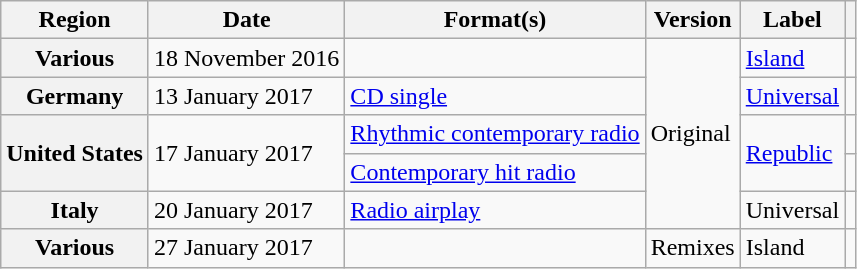<table class="wikitable plainrowheaders">
<tr>
<th scope="col">Region</th>
<th scope="col">Date</th>
<th scope="col">Format(s)</th>
<th scope="col">Version</th>
<th scope="col">Label</th>
<th scope="col"></th>
</tr>
<tr>
<th scope="row">Various</th>
<td>18 November 2016</td>
<td></td>
<td rowspan="5">Original</td>
<td><a href='#'>Island</a></td>
<td style="text-align:center;"></td>
</tr>
<tr>
<th scope="row">Germany</th>
<td>13 January 2017</td>
<td><a href='#'>CD single</a></td>
<td><a href='#'>Universal</a></td>
<td style="text-align:center;"></td>
</tr>
<tr>
<th scope="row" rowspan="2">United States</th>
<td rowspan="2">17 January 2017</td>
<td><a href='#'>Rhythmic contemporary radio</a></td>
<td rowspan="2"><a href='#'>Republic</a></td>
<td style="text-align:center;"></td>
</tr>
<tr>
<td><a href='#'>Contemporary hit radio</a></td>
<td style="text-align:center;"></td>
</tr>
<tr>
<th scope="row">Italy</th>
<td>20 January 2017</td>
<td><a href='#'>Radio airplay</a></td>
<td>Universal</td>
<td style="text-align:center;"></td>
</tr>
<tr>
<th scope="row">Various</th>
<td>27 January 2017</td>
<td></td>
<td>Remixes</td>
<td>Island</td>
<td style="text-align:center;"></td>
</tr>
</table>
